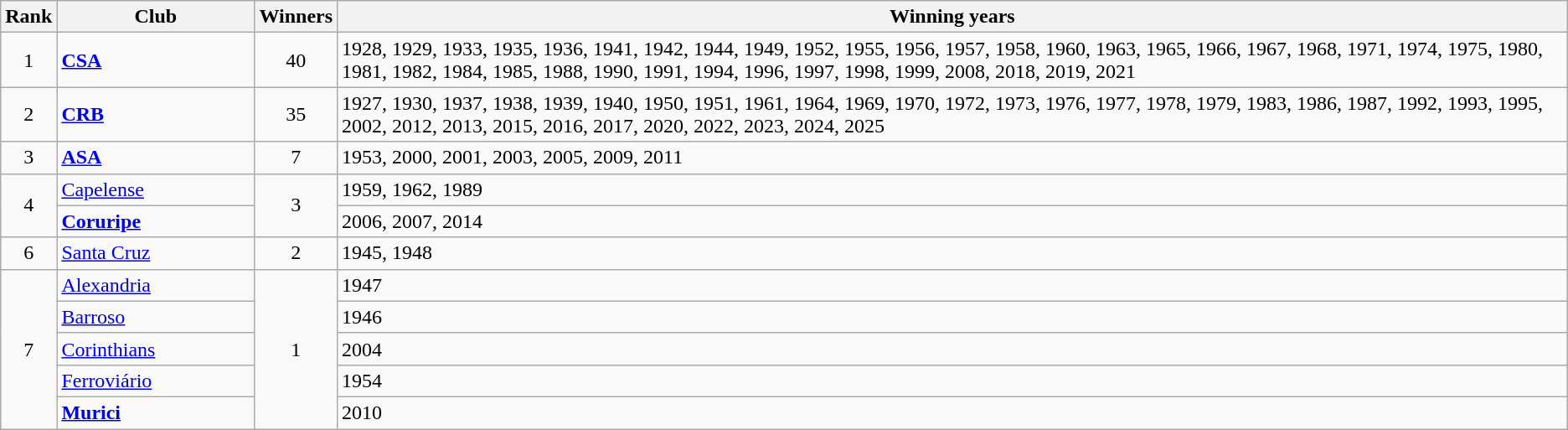<table class="wikitable sortable">
<tr>
<th>Rank</th>
<th style="width:150px">Club</th>
<th>Winners</th>
<th>Winning years</th>
</tr>
<tr>
<td align=center>1</td>
<td><strong><a href='#'>CSA</a></strong></td>
<td align=center>40</td>
<td>1928, 1929, 1933, 1935, 1936, 1941, 1942, 1944, 1949, 1952, 1955, 1956, 1957, 1958, 1960, 1963, 1965, 1966, 1967, 1968, 1971, 1974, 1975, 1980, 1981, 1982, 1984, 1985, 1988, 1990, 1991, 1994, 1996, 1997, 1998, 1999, 2008, 2018, 2019, 2021</td>
</tr>
<tr>
<td align=center>2</td>
<td><strong><a href='#'>CRB</a></strong></td>
<td align=center>35</td>
<td>1927, 1930, 1937, 1938, 1939, 1940, 1950, 1951, 1961, 1964, 1969, 1970, 1972, 1973, 1976, 1977, 1978, 1979, 1983, 1986, 1987, 1992, 1993, 1995, 2002, 2012, 2013, 2015, 2016, 2017, 2020, 2022, 2023, 2024, 2025</td>
</tr>
<tr>
<td align=center>3</td>
<td><strong><a href='#'>ASA</a></strong></td>
<td align=center>7</td>
<td>1953, 2000, 2001, 2003, 2005, 2009, 2011</td>
</tr>
<tr>
<td rowspan=2 align=center>4</td>
<td><a href='#'>Capelense</a></td>
<td rowspan=2 align=center>3</td>
<td>1959, 1962, 1989</td>
</tr>
<tr>
<td><strong><a href='#'>Coruripe</a></strong></td>
<td>2006, 2007, 2014</td>
</tr>
<tr>
<td align=center>6</td>
<td><a href='#'>Santa Cruz</a></td>
<td align=center>2</td>
<td>1945, 1948</td>
</tr>
<tr>
<td rowspan=5 align=center>7</td>
<td><a href='#'>Alexandria</a></td>
<td rowspan=5 align=center>1</td>
<td>1947</td>
</tr>
<tr>
<td><a href='#'>Barroso</a></td>
<td>1946</td>
</tr>
<tr>
<td><a href='#'>Corinthians</a></td>
<td>2004</td>
</tr>
<tr>
<td><a href='#'>Ferroviário</a></td>
<td>1954</td>
</tr>
<tr>
<td><strong><a href='#'>Murici</a></strong></td>
<td>2010</td>
</tr>
</table>
